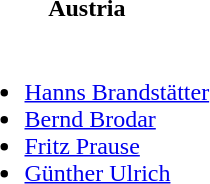<table>
<tr>
<th>Austria</th>
</tr>
<tr>
<td><br><ul><li><a href='#'>Hanns Brandstätter</a></li><li><a href='#'>Bernd Brodar</a></li><li><a href='#'>Fritz Prause</a></li><li><a href='#'>Günther Ulrich</a></li></ul></td>
</tr>
</table>
